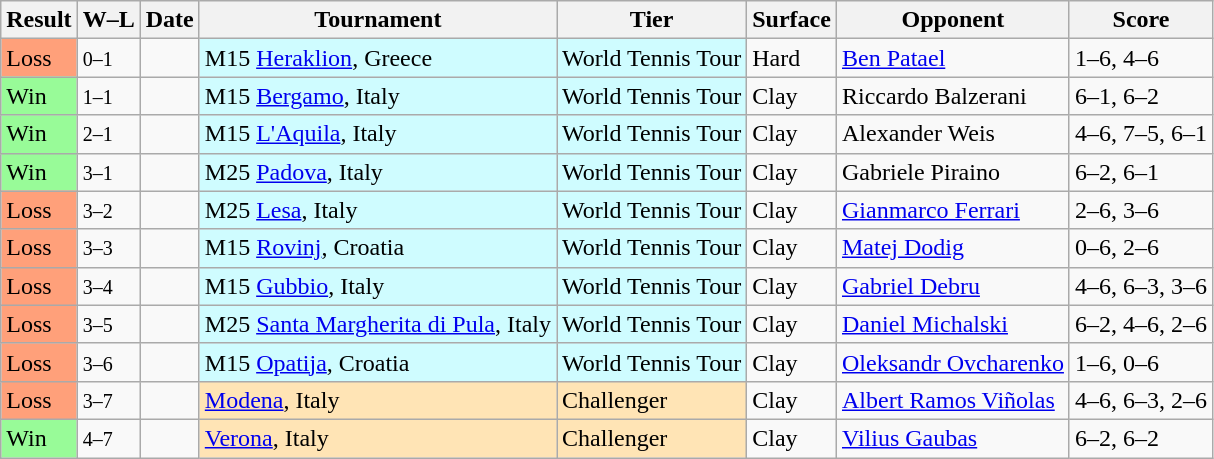<table class="sortable wikitable">
<tr>
<th>Result</th>
<th class="unsortable">W–L</th>
<th>Date</th>
<th>Tournament</th>
<th>Tier</th>
<th>Surface</th>
<th>Opponent</th>
<th class="unsortable">Score</th>
</tr>
<tr>
<td bgcolor=FFA07A>Loss</td>
<td><small>0–1</small></td>
<td></td>
<td style="background:#cffcff;">M15 <a href='#'>Heraklion</a>, Greece</td>
<td style="background:#cffcff;">World Tennis Tour</td>
<td>Hard</td>
<td> <a href='#'>Ben Patael</a></td>
<td>1–6, 4–6</td>
</tr>
<tr>
<td bgcolor=98FB98>Win</td>
<td><small>1–1</small></td>
<td></td>
<td style="background:#cffcff;">M15 <a href='#'>Bergamo</a>, Italy</td>
<td style="background:#cffcff;">World Tennis Tour</td>
<td>Clay</td>
<td> Riccardo Balzerani</td>
<td>6–1, 6–2</td>
</tr>
<tr>
<td bgcolor=98FB98>Win</td>
<td><small>2–1</small></td>
<td></td>
<td style="background:#cffcff;">M15 <a href='#'>L'Aquila</a>, Italy</td>
<td style="background:#cffcff;">World Tennis Tour</td>
<td>Clay</td>
<td> Alexander Weis</td>
<td>4–6, 7–5, 6–1</td>
</tr>
<tr>
<td bgcolor=98FB98>Win</td>
<td><small>3–1</small></td>
<td></td>
<td style="background:#cffcff;">M25 <a href='#'>Padova</a>, Italy</td>
<td style="background:#cffcff;">World Tennis Tour</td>
<td>Clay</td>
<td> Gabriele Piraino</td>
<td>6–2, 6–1</td>
</tr>
<tr>
<td bgcolor=FFA07A>Loss</td>
<td><small>3–2</small></td>
<td></td>
<td style="background:#cffcff;">M25 <a href='#'>Lesa</a>, Italy</td>
<td style="background:#cffcff;">World Tennis Tour</td>
<td>Clay</td>
<td> <a href='#'>Gianmarco Ferrari</a></td>
<td>2–6, 3–6</td>
</tr>
<tr>
<td bgcolor=FFA07A>Loss</td>
<td><small>3–3</small></td>
<td></td>
<td style="background:#cffcff;">M15 <a href='#'>Rovinj</a>, Croatia</td>
<td style="background:#cffcff;">World Tennis Tour</td>
<td>Clay</td>
<td> <a href='#'>Matej Dodig</a></td>
<td>0–6, 2–6</td>
</tr>
<tr>
<td bgcolor=FFA07A>Loss</td>
<td><small>3–4</small></td>
<td></td>
<td style="background:#cffcff;">M15 <a href='#'>Gubbio</a>, Italy</td>
<td style="background:#cffcff;">World Tennis Tour</td>
<td>Clay</td>
<td> <a href='#'>Gabriel Debru</a></td>
<td>4–6, 6–3, 3–6</td>
</tr>
<tr>
<td bgcolor=FFA07A>Loss</td>
<td><small>3–5</small></td>
<td></td>
<td style="background:#cffcff;">M25 <a href='#'>Santa Margherita di Pula</a>, Italy</td>
<td style="background:#cffcff;">World Tennis Tour</td>
<td>Clay</td>
<td> <a href='#'>Daniel Michalski</a></td>
<td>6–2, 4–6, 2–6</td>
</tr>
<tr>
<td bgcolor=FFA07A>Loss</td>
<td><small>3–6</small></td>
<td></td>
<td style="background:#cffcff;">M15 <a href='#'>Opatija</a>, Croatia</td>
<td style="background:#cffcff;">World Tennis Tour</td>
<td>Clay</td>
<td> <a href='#'>Oleksandr Ovcharenko</a></td>
<td>1–6, 0–6</td>
</tr>
<tr>
<td bgcolor=FFA07A>Loss</td>
<td><small>3–7</small></td>
<td><a href='#'></a></td>
<td style="background:moccasin;"><a href='#'>Modena</a>, Italy</td>
<td style="background:moccasin;">Challenger</td>
<td>Clay</td>
<td> <a href='#'>Albert Ramos Viñolas</a></td>
<td>4–6, 6–3, 2–6</td>
</tr>
<tr>
<td bgcolor=98FB98>Win</td>
<td><small>4–7</small></td>
<td><a href='#'></a></td>
<td style="background:moccasin;"><a href='#'>Verona</a>, Italy</td>
<td style="background:moccasin;">Challenger</td>
<td>Clay</td>
<td> <a href='#'>Vilius Gaubas</a></td>
<td>6–2, 6–2</td>
</tr>
</table>
